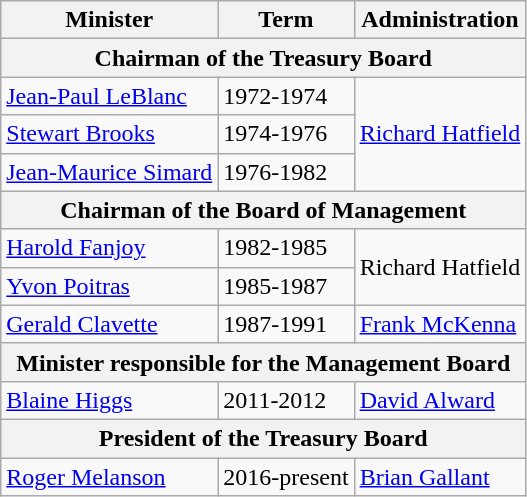<table class="wikitable">
<tr>
<th>Minister</th>
<th>Term</th>
<th>Administration</th>
</tr>
<tr>
<th colspan=3>Chairman of the Treasury Board</th>
</tr>
<tr>
<td><a href='#'>Jean-Paul LeBlanc</a></td>
<td>1972-1974</td>
<td rowspan=3><a href='#'>Richard Hatfield</a></td>
</tr>
<tr>
<td><a href='#'>Stewart Brooks</a></td>
<td>1974-1976</td>
</tr>
<tr>
<td><a href='#'>Jean-Maurice Simard</a></td>
<td>1976-1982</td>
</tr>
<tr>
<th colspan=3>Chairman of the Board of Management</th>
</tr>
<tr>
<td><a href='#'>Harold Fanjoy</a></td>
<td>1982-1985</td>
<td rowspan=2>Richard Hatfield</td>
</tr>
<tr>
<td><a href='#'>Yvon Poitras</a></td>
<td>1985-1987</td>
</tr>
<tr>
<td><a href='#'>Gerald Clavette</a></td>
<td>1987-1991</td>
<td><a href='#'>Frank McKenna</a></td>
</tr>
<tr>
<th colspan=3>Minister responsible for the Management Board</th>
</tr>
<tr>
<td><a href='#'>Blaine Higgs</a></td>
<td>2011-2012</td>
<td><a href='#'>David Alward</a></td>
</tr>
<tr>
<th colspan=3>President of the Treasury Board</th>
</tr>
<tr>
<td><a href='#'>Roger Melanson</a></td>
<td>2016-present</td>
<td><a href='#'>Brian Gallant</a></td>
</tr>
</table>
